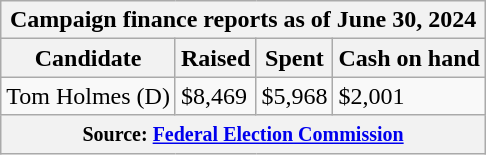<table class="wikitable sortable">
<tr>
<th colspan=4>Campaign finance reports as of June 30, 2024</th>
</tr>
<tr style="text-align:center;">
<th>Candidate</th>
<th>Raised</th>
<th>Spent</th>
<th>Cash on hand</th>
</tr>
<tr>
<td>Tom Holmes (D)</td>
<td>$8,469</td>
<td>$5,968</td>
<td>$2,001</td>
</tr>
<tr>
<th colspan="4"><small>Source: <a href='#'>Federal Election Commission</a></small></th>
</tr>
</table>
